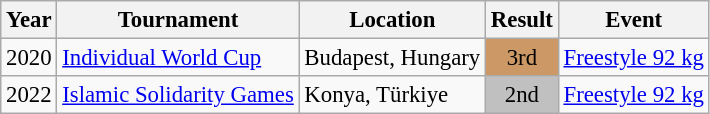<table class="wikitable" style="font-size:95%;">
<tr>
<th>Year</th>
<th>Tournament</th>
<th>Location</th>
<th>Result</th>
<th>Event</th>
</tr>
<tr>
<td>2020</td>
<td><a href='#'>Individual World Cup</a></td>
<td>Budapest, Hungary</td>
<td align="center" bgcolor="cc9966">3rd</td>
<td><a href='#'>Freestyle 92 kg</a></td>
</tr>
<tr>
<td>2022</td>
<td><a href='#'>Islamic Solidarity Games</a></td>
<td>Konya, Türkiye</td>
<td align="center" bgcolor="silver">2nd</td>
<td><a href='#'>Freestyle 92 kg</a></td>
</tr>
</table>
